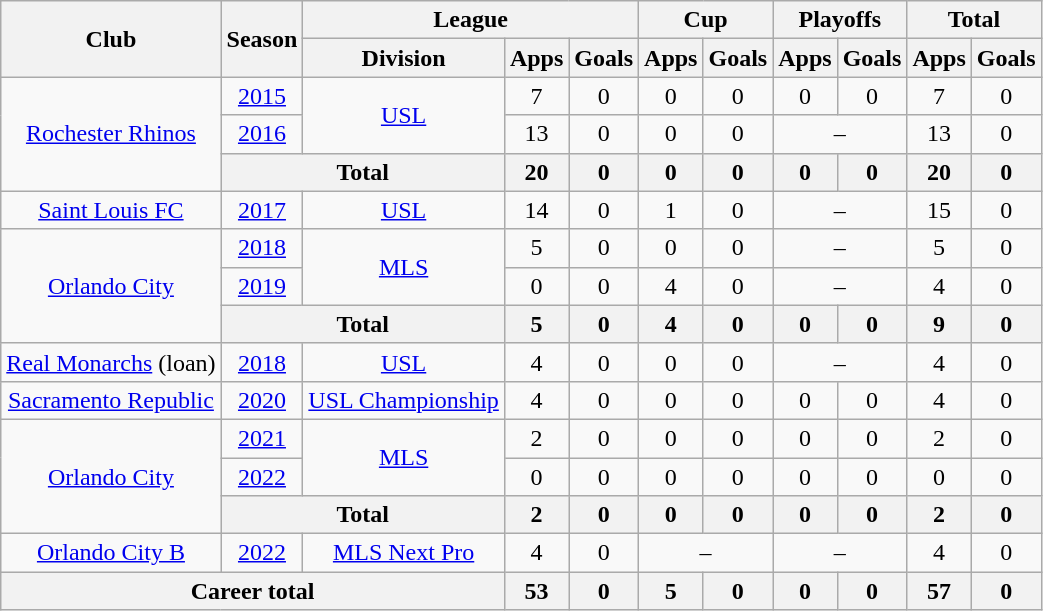<table class="wikitable" style="text-align:center;">
<tr>
<th rowspan="2">Club</th>
<th rowspan="2">Season</th>
<th colspan="3">League</th>
<th colspan="2">Cup</th>
<th colspan="2">Playoffs</th>
<th colspan="2">Total</th>
</tr>
<tr>
<th>Division</th>
<th>Apps</th>
<th>Goals</th>
<th>Apps</th>
<th>Goals</th>
<th>Apps</th>
<th>Goals</th>
<th>Apps</th>
<th>Goals</th>
</tr>
<tr>
<td rowspan="3"><a href='#'>Rochester Rhinos</a></td>
<td><a href='#'>2015</a></td>
<td rowspan="2"><a href='#'>USL</a></td>
<td>7</td>
<td>0</td>
<td>0</td>
<td>0</td>
<td>0</td>
<td>0</td>
<td>7</td>
<td>0</td>
</tr>
<tr>
<td><a href='#'>2016</a></td>
<td>13</td>
<td>0</td>
<td>0</td>
<td>0</td>
<td colspan="2">–</td>
<td>13</td>
<td>0</td>
</tr>
<tr>
<th colspan="2">Total</th>
<th>20</th>
<th>0</th>
<th>0</th>
<th>0</th>
<th>0</th>
<th>0</th>
<th>20</th>
<th>0</th>
</tr>
<tr>
<td><a href='#'>Saint Louis FC</a></td>
<td><a href='#'>2017</a></td>
<td><a href='#'>USL</a></td>
<td>14</td>
<td>0</td>
<td>1</td>
<td>0</td>
<td colspan="2">–</td>
<td>15</td>
<td>0</td>
</tr>
<tr>
<td rowspan="3"><a href='#'>Orlando City</a></td>
<td><a href='#'>2018</a></td>
<td rowspan="2"><a href='#'>MLS</a></td>
<td>5</td>
<td>0</td>
<td>0</td>
<td>0</td>
<td colspan="2">–</td>
<td>5</td>
<td>0</td>
</tr>
<tr>
<td><a href='#'>2019</a></td>
<td>0</td>
<td>0</td>
<td>4</td>
<td>0</td>
<td colspan="2">–</td>
<td>4</td>
<td>0</td>
</tr>
<tr>
<th colspan="2">Total</th>
<th>5</th>
<th>0</th>
<th>4</th>
<th>0</th>
<th>0</th>
<th>0</th>
<th>9</th>
<th>0</th>
</tr>
<tr>
<td><a href='#'>Real Monarchs</a> (loan)</td>
<td><a href='#'>2018</a></td>
<td><a href='#'>USL</a></td>
<td>4</td>
<td>0</td>
<td>0</td>
<td>0</td>
<td colspan="2">–</td>
<td>4</td>
<td>0</td>
</tr>
<tr>
<td><a href='#'>Sacramento Republic</a></td>
<td><a href='#'>2020</a></td>
<td><a href='#'>USL Championship</a></td>
<td>4</td>
<td>0</td>
<td>0</td>
<td>0</td>
<td>0</td>
<td>0</td>
<td>4</td>
<td>0</td>
</tr>
<tr>
<td rowspan="3"><a href='#'>Orlando City</a></td>
<td><a href='#'>2021</a></td>
<td rowspan="2"><a href='#'>MLS</a></td>
<td>2</td>
<td>0</td>
<td>0</td>
<td>0</td>
<td>0</td>
<td>0</td>
<td>2</td>
<td>0</td>
</tr>
<tr>
<td><a href='#'>2022</a></td>
<td>0</td>
<td>0</td>
<td>0</td>
<td>0</td>
<td>0</td>
<td>0</td>
<td>0</td>
<td>0</td>
</tr>
<tr>
<th colspan="2">Total</th>
<th>2</th>
<th>0</th>
<th>0</th>
<th>0</th>
<th>0</th>
<th>0</th>
<th>2</th>
<th>0</th>
</tr>
<tr>
<td><a href='#'>Orlando City B</a></td>
<td><a href='#'>2022</a></td>
<td><a href='#'>MLS Next Pro</a></td>
<td>4</td>
<td>0</td>
<td colspan="2">–</td>
<td colspan="2">–</td>
<td>4</td>
<td>0</td>
</tr>
<tr>
<th colspan="3">Career total</th>
<th>53</th>
<th>0</th>
<th>5</th>
<th>0</th>
<th>0</th>
<th>0</th>
<th>57</th>
<th>0</th>
</tr>
</table>
